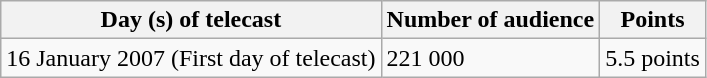<table class="wikitable">
<tr>
<th>Day (s) of telecast</th>
<th>Number of audience</th>
<th>Points</th>
</tr>
<tr>
<td>16 January 2007 (First day of telecast)</td>
<td>221 000</td>
<td>5.5 points</td>
</tr>
</table>
